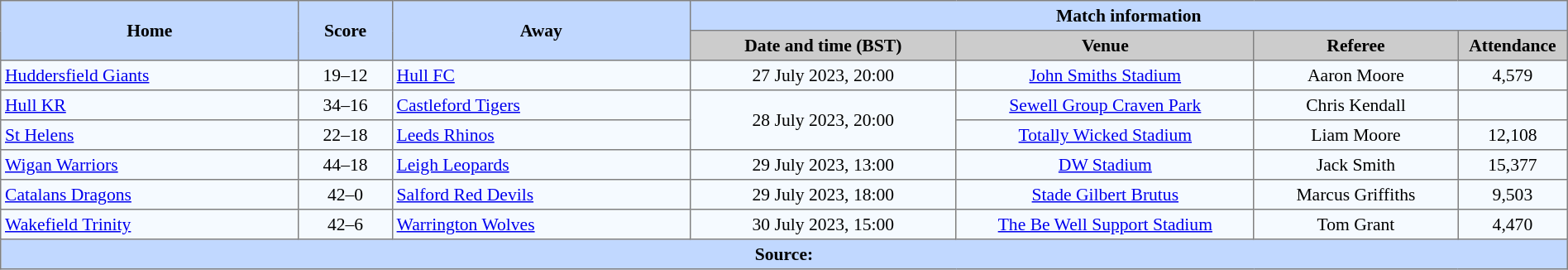<table border=1 style="border-collapse:collapse; font-size:90%; text-align:center;" cellpadding=3 cellspacing=0 width=100%>
<tr style="background:#C1D8ff;">
<th scope="col" rowspan=2 width=19%>Home</th>
<th scope="col" rowspan=2 width=6%>Score</th>
<th scope="col" rowspan=2 width=19%>Away</th>
<th colspan=4>Match information</th>
</tr>
<tr style="background:#CCCCCC;">
<th scope="col" width=17%>Date and time (BST)</th>
<th scope="col" width=19%>Venue</th>
<th scope="col" width=13%>Referee</th>
<th scope="col" width=7%>Attendance</th>
</tr>
<tr style="background:#F5FAFF;">
<td style="text-align:left;"> <a href='#'>Huddersfield Giants</a></td>
<td>19–12</td>
<td style="text-align:left;"> <a href='#'>Hull FC</a></td>
<td>27 July 2023, 20:00</td>
<td><a href='#'>John Smiths Stadium</a></td>
<td>Aaron Moore</td>
<td>4,579</td>
</tr>
<tr style="background:#F5FAFF;">
<td style="text-align:left;"> <a href='#'>Hull KR</a></td>
<td>34–16</td>
<td style="text-align:left;"> <a href='#'>Castleford Tigers</a></td>
<td Rowspan=2>28 July 2023, 20:00</td>
<td><a href='#'>Sewell Group Craven Park</a></td>
<td>Chris Kendall</td>
<td></td>
</tr>
<tr style="background:#F5FAFF;">
<td style="text-align:left;"> <a href='#'>St Helens</a></td>
<td>22–18</td>
<td style="text-align:left;"> <a href='#'>Leeds Rhinos</a></td>
<td><a href='#'>Totally Wicked Stadium</a></td>
<td>Liam Moore</td>
<td>12,108</td>
</tr>
<tr style="background:#F5FAFF;">
<td style="text-align:left;"> <a href='#'>Wigan Warriors</a></td>
<td>44–18</td>
<td style="text-align:left;"> <a href='#'>Leigh Leopards</a></td>
<td>29 July 2023, 13:00</td>
<td><a href='#'>DW Stadium</a></td>
<td>Jack Smith</td>
<td>15,377</td>
</tr>
<tr style="background:#F5FAFF;">
<td style="text-align:left;"> <a href='#'>Catalans Dragons</a></td>
<td>42–0</td>
<td style="text-align:left;"> <a href='#'>Salford Red Devils</a></td>
<td>29 July 2023, 18:00</td>
<td><a href='#'>Stade Gilbert Brutus</a></td>
<td>Marcus Griffiths</td>
<td>9,503</td>
</tr>
<tr style="background:#F5FAFF;">
<td style="text-align:left;"> <a href='#'>Wakefield Trinity</a></td>
<td>42–6</td>
<td style="text-align:left;"> <a href='#'>Warrington Wolves</a></td>
<td>30 July 2023, 15:00</td>
<td><a href='#'>The Be Well Support Stadium</a></td>
<td>Tom Grant</td>
<td>4,470</td>
</tr>
<tr style="background:#c1d8ff;">
<th colspan=7>Source:</th>
</tr>
</table>
